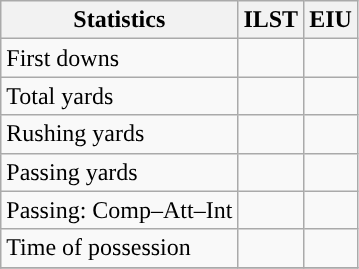<table class="wikitable" style="float: left;">
<tr>
<th>Statistics</th>
<th>ILST</th>
<th>EIU</th>
</tr>
<tr>
<td>First downs</td>
<td></td>
<td></td>
</tr>
<tr>
<td>Total yards</td>
<td></td>
<td></td>
</tr>
<tr>
<td>Rushing yards</td>
<td></td>
<td></td>
</tr>
<tr>
<td>Passing yards</td>
<td></td>
<td></td>
</tr>
<tr>
<td>Passing: Comp–Att–Int</td>
<td></td>
<td></td>
</tr>
<tr>
<td>Time of possession</td>
<td></td>
<td></td>
</tr>
<tr>
</tr>
</table>
